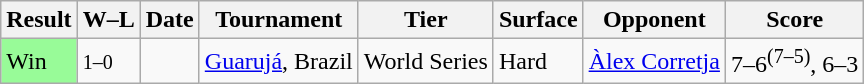<table class="sortable wikitable">
<tr>
<th>Result</th>
<th class="unsortable">W–L</th>
<th>Date</th>
<th>Tournament</th>
<th>Tier</th>
<th>Surface</th>
<th>Opponent</th>
<th class="unsortable">Score</th>
</tr>
<tr>
<td style="background:#98fb98;">Win</td>
<td><small>1–0</small></td>
<td><a href='#'></a></td>
<td><a href='#'>Guarujá</a>, Brazil</td>
<td>World Series</td>
<td>Hard</td>
<td> <a href='#'>Àlex Corretja</a></td>
<td>7–6<sup>(7–5)</sup>, 6–3</td>
</tr>
</table>
